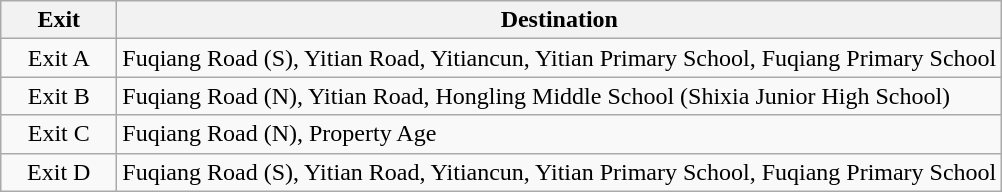<table class="wikitable">
<tr>
<th style="width:70px">Exit</th>
<th>Destination</th>
</tr>
<tr>
<td align="center">Exit A</td>
<td>Fuqiang Road (S), Yitian Road, Yitiancun, Yitian Primary School, Fuqiang Primary School</td>
</tr>
<tr>
<td align="center">Exit B</td>
<td>Fuqiang Road (N), Yitian Road, Hongling Middle School (Shixia Junior High School)</td>
</tr>
<tr>
<td align="center">Exit C</td>
<td>Fuqiang Road (N), Property Age</td>
</tr>
<tr>
<td align="center">Exit D</td>
<td>Fuqiang Road (S), Yitian Road, Yitiancun, Yitian Primary School, Fuqiang Primary School</td>
</tr>
</table>
